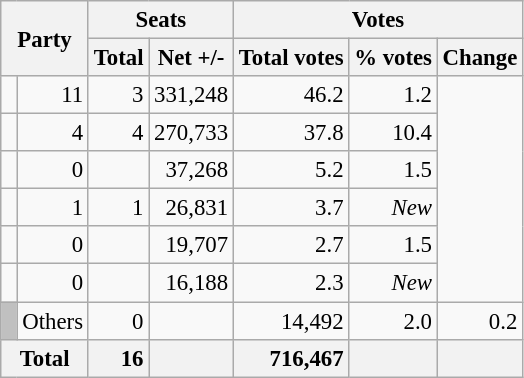<table class="wikitable" style="text-align:right; font-size:95%;">
<tr>
<th colspan="2" rowspan="2">Party</th>
<th colspan="2">Seats</th>
<th colspan="3">Votes</th>
</tr>
<tr>
<th>Total</th>
<th>Net +/-</th>
<th>Total votes</th>
<th>% votes</th>
<th>Change</th>
</tr>
<tr>
<td></td>
<td>11</td>
<td>3</td>
<td>331,248</td>
<td>46.2</td>
<td>1.2</td>
</tr>
<tr>
<td></td>
<td>4</td>
<td>4</td>
<td>270,733</td>
<td>37.8</td>
<td>10.4</td>
</tr>
<tr>
<td></td>
<td>0</td>
<td></td>
<td>37,268</td>
<td>5.2</td>
<td>1.5</td>
</tr>
<tr>
<td></td>
<td>1</td>
<td>1</td>
<td>26,831</td>
<td>3.7</td>
<td><em>New</em></td>
</tr>
<tr>
<td></td>
<td>0</td>
<td></td>
<td>19,707</td>
<td>2.7</td>
<td>1.5</td>
</tr>
<tr>
<td></td>
<td>0</td>
<td></td>
<td>16,188</td>
<td>2.3</td>
<td><em>New</em></td>
</tr>
<tr>
<td style="background:silver;"> </td>
<td align=left>Others</td>
<td>0</td>
<td></td>
<td>14,492</td>
<td>2.0</td>
<td>0.2</td>
</tr>
<tr>
<th colspan="2" style="background:#f2f2f2">Total</th>
<td style="background:#f2f2f2;"><strong>16</strong></td>
<td style="background:#f2f2f2;"></td>
<td style="background:#f2f2f2;"><strong>716,467</strong></td>
<td style="background:#f2f2f2;"></td>
<td style="background:#f2f2f2;"></td>
</tr>
</table>
